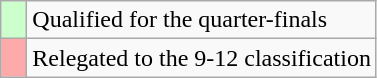<table class="wikitable">
<tr>
<td width=10px bgcolor="#ccffcc"></td>
<td>Qualified for the quarter-finals</td>
</tr>
<tr>
<td width=10px bgcolor="#ffaaaa"></td>
<td>Relegated to the 9-12 classification</td>
</tr>
</table>
